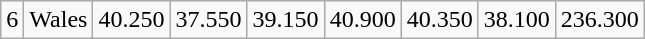<table class="wikitable">
<tr>
<td>6</td>
<td>Wales</td>
<td>40.250</td>
<td>37.550</td>
<td>39.150</td>
<td>40.900</td>
<td>40.350</td>
<td>38.100</td>
<td>236.300</td>
</tr>
</table>
